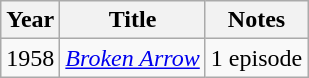<table class="wikitable">
<tr>
<th>Year</th>
<th>Title</th>
<th>Notes</th>
</tr>
<tr>
<td>1958</td>
<td><em><a href='#'>Broken Arrow</a></em></td>
<td>1 episode</td>
</tr>
</table>
